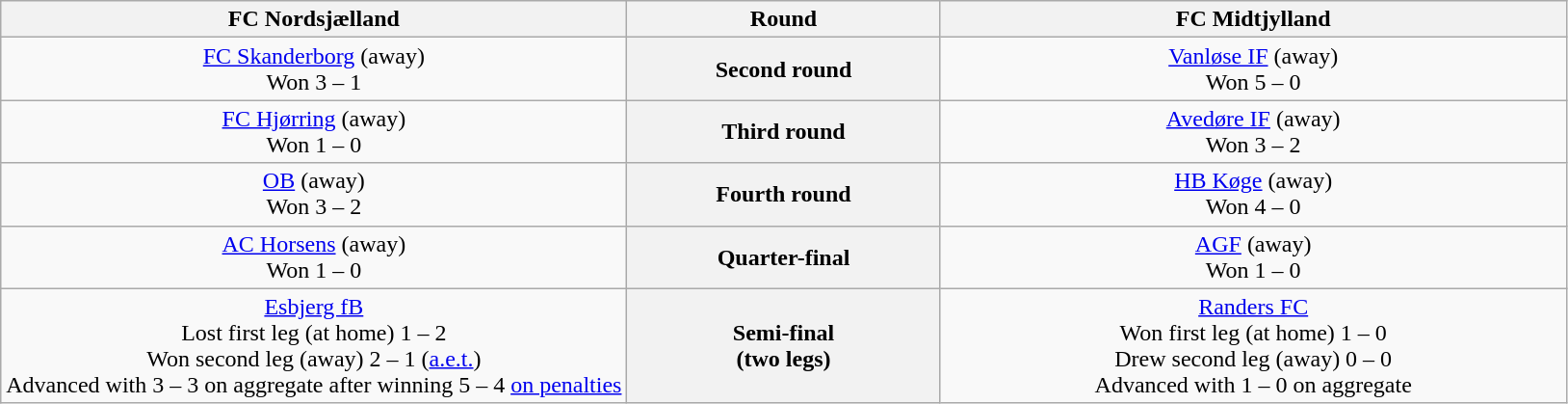<table class="wikitable" style="text-align:center;">
<tr>
<th style="width:40%">FC Nordsjælland</th>
<th style="width:20%">Round</th>
<th style="width:40%">FC Midtjylland</th>
</tr>
<tr>
<td><a href='#'>FC Skanderborg</a> (away)<br>Won 3 – 1</td>
<th>Second round</th>
<td><a href='#'>Vanløse IF</a> (away)<br>Won 5 – 0</td>
</tr>
<tr>
<td><a href='#'>FC Hjørring</a> (away)<br>Won 1 – 0</td>
<th>Third round</th>
<td><a href='#'>Avedøre IF</a> (away)<br>Won 3 – 2</td>
</tr>
<tr>
<td><a href='#'>OB</a> (away)<br>Won 3 – 2</td>
<th>Fourth round</th>
<td><a href='#'>HB Køge</a> (away)<br>Won 4 – 0</td>
</tr>
<tr>
<td><a href='#'>AC Horsens</a> (away)<br>Won 1 – 0</td>
<th>Quarter-final</th>
<td><a href='#'>AGF</a> (away)<br>Won 1 – 0</td>
</tr>
<tr>
<td><a href='#'>Esbjerg fB</a><br>Lost first leg (at home) 1 – 2<br>Won second leg (away) 2 – 1 (<a href='#'>a.e.t.</a>)<br>Advanced with 3 – 3 on aggregate after winning 5 – 4 <a href='#'>on penalties</a></td>
<th>Semi-final<br>(two legs)</th>
<td><a href='#'>Randers FC</a><br>Won first leg (at home) 1 – 0<br>Drew second leg (away) 0 – 0<br>Advanced with 1 – 0 on aggregate</td>
</tr>
</table>
